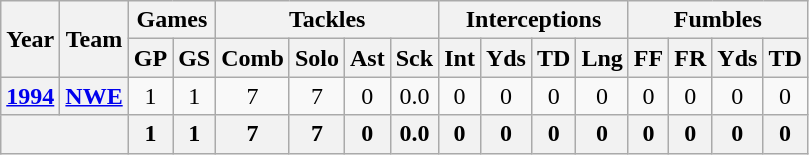<table class="wikitable" style="text-align:center">
<tr>
<th rowspan="2">Year</th>
<th rowspan="2">Team</th>
<th colspan="2">Games</th>
<th colspan="4">Tackles</th>
<th colspan="4">Interceptions</th>
<th colspan="4">Fumbles</th>
</tr>
<tr>
<th>GP</th>
<th>GS</th>
<th>Comb</th>
<th>Solo</th>
<th>Ast</th>
<th>Sck</th>
<th>Int</th>
<th>Yds</th>
<th>TD</th>
<th>Lng</th>
<th>FF</th>
<th>FR</th>
<th>Yds</th>
<th>TD</th>
</tr>
<tr>
<th><a href='#'>1994</a></th>
<th><a href='#'>NWE</a></th>
<td>1</td>
<td>1</td>
<td>7</td>
<td>7</td>
<td>0</td>
<td>0.0</td>
<td>0</td>
<td>0</td>
<td>0</td>
<td>0</td>
<td>0</td>
<td>0</td>
<td>0</td>
<td>0</td>
</tr>
<tr>
<th colspan="2"></th>
<th>1</th>
<th>1</th>
<th>7</th>
<th>7</th>
<th>0</th>
<th>0.0</th>
<th>0</th>
<th>0</th>
<th>0</th>
<th>0</th>
<th>0</th>
<th>0</th>
<th>0</th>
<th>0</th>
</tr>
</table>
